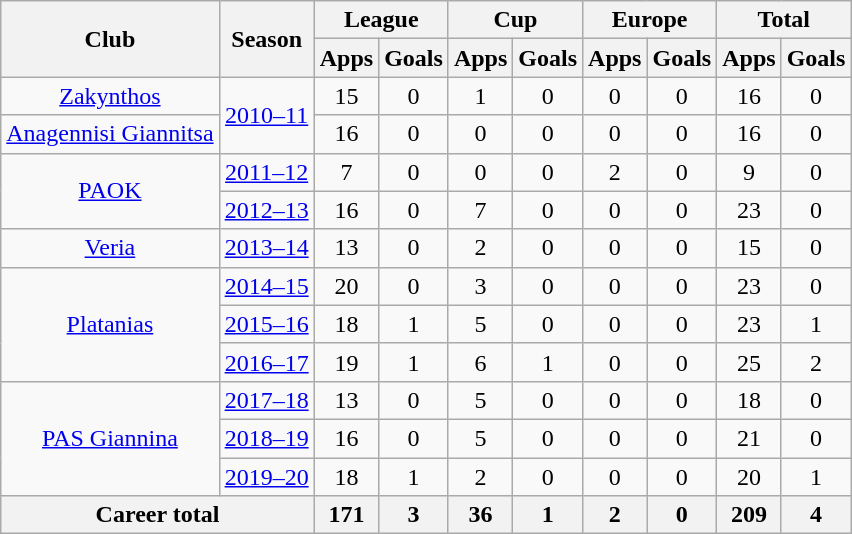<table class="wikitable" style="text-align:center">
<tr>
<th rowspan=2>Club</th>
<th rowspan=2>Season</th>
<th colspan=2>League</th>
<th colspan=2>Cup</th>
<th colspan=2>Europe</th>
<th colspan=2>Total</th>
</tr>
<tr>
<th>Apps</th>
<th>Goals</th>
<th>Apps</th>
<th>Goals</th>
<th>Apps</th>
<th>Goals</th>
<th>Apps</th>
<th>Goals</th>
</tr>
<tr>
<td><a href='#'>Zakynthos</a></td>
<td rowspan=2><a href='#'>2010–11</a></td>
<td>15</td>
<td>0</td>
<td>1</td>
<td>0</td>
<td>0</td>
<td>0</td>
<td>16</td>
<td>0</td>
</tr>
<tr>
<td><a href='#'>Anagennisi Giannitsa</a></td>
<td>16</td>
<td>0</td>
<td>0</td>
<td>0</td>
<td>0</td>
<td>0</td>
<td>16</td>
<td>0</td>
</tr>
<tr>
<td rowspan=2><a href='#'>PAOK</a></td>
<td><a href='#'>2011–12</a></td>
<td>7</td>
<td>0</td>
<td>0</td>
<td>0</td>
<td>2</td>
<td>0</td>
<td>9</td>
<td>0</td>
</tr>
<tr>
<td><a href='#'>2012–13</a></td>
<td>16</td>
<td>0</td>
<td>7</td>
<td>0</td>
<td>0</td>
<td>0</td>
<td>23</td>
<td>0</td>
</tr>
<tr>
<td><a href='#'>Veria</a></td>
<td rowspan=1><a href='#'>2013–14</a></td>
<td>13</td>
<td>0</td>
<td>2</td>
<td>0</td>
<td>0</td>
<td>0</td>
<td>15</td>
<td>0</td>
</tr>
<tr>
<td rowspan=3><a href='#'>Platanias</a></td>
<td><a href='#'>2014–15</a></td>
<td>20</td>
<td>0</td>
<td>3</td>
<td>0</td>
<td>0</td>
<td>0</td>
<td>23</td>
<td>0</td>
</tr>
<tr>
<td><a href='#'>2015–16</a></td>
<td>18</td>
<td>1</td>
<td>5</td>
<td>0</td>
<td>0</td>
<td>0</td>
<td>23</td>
<td>1</td>
</tr>
<tr>
<td><a href='#'>2016–17</a></td>
<td>19</td>
<td>1</td>
<td>6</td>
<td>1</td>
<td>0</td>
<td>0</td>
<td>25</td>
<td>2</td>
</tr>
<tr>
<td rowspan="3"><a href='#'>PAS Giannina</a></td>
<td><a href='#'>2017–18</a></td>
<td>13</td>
<td>0</td>
<td>5</td>
<td>0</td>
<td>0</td>
<td>0</td>
<td>18</td>
<td>0</td>
</tr>
<tr>
<td><a href='#'>2018–19</a></td>
<td>16</td>
<td>0</td>
<td>5</td>
<td>0</td>
<td>0</td>
<td>0</td>
<td>21</td>
<td>0</td>
</tr>
<tr>
<td><a href='#'>2019–20</a></td>
<td>18</td>
<td>1</td>
<td>2</td>
<td>0</td>
<td>0</td>
<td>0</td>
<td>20</td>
<td>1</td>
</tr>
<tr>
<th colspan="2">Career total</th>
<th>171</th>
<th>3</th>
<th>36</th>
<th>1</th>
<th>2</th>
<th>0</th>
<th>209</th>
<th>4</th>
</tr>
</table>
